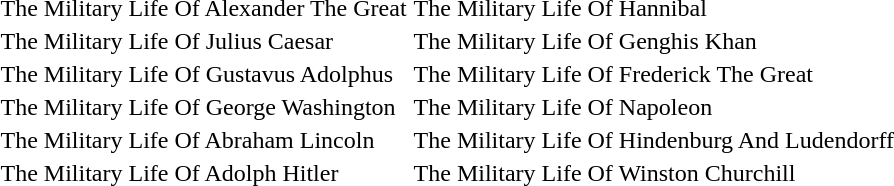<table align="left">
<tr>
<td>The Military Life Of Alexander The Great</td>
<td>The Military Life Of Hannibal</td>
</tr>
<tr>
<td>The Military Life Of Julius Caesar</td>
<td>The Military Life Of Genghis Khan</td>
</tr>
<tr>
<td>The Military Life Of Gustavus Adolphus</td>
<td>The Military Life Of Frederick The Great</td>
</tr>
<tr>
<td>The Military Life Of George Washington  </td>
<td>The Military Life Of Napoleon</td>
</tr>
<tr>
<td>The Military Life Of Abraham Lincoln</td>
<td>The Military Life Of Hindenburg And Ludendorff</td>
</tr>
<tr>
<td>The Military Life Of Adolph Hitler</td>
<td>The Military Life Of Winston Churchill</td>
</tr>
</table>
